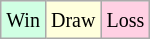<table class="wikitable">
<tr>
<td style="background-color: #d0ffe3;"><small>Win</small></td>
<td style="background-color: #ffffdd;"><small>Draw</small></td>
<td style="background-color: #ffd0e3;"><small>Loss</small></td>
</tr>
</table>
